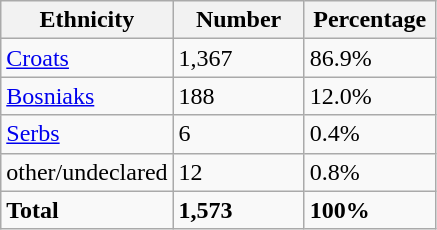<table class="wikitable">
<tr>
<th width="100px">Ethnicity</th>
<th width="80px">Number</th>
<th width="80px">Percentage</th>
</tr>
<tr>
<td><a href='#'>Croats</a></td>
<td>1,367</td>
<td>86.9%</td>
</tr>
<tr>
<td><a href='#'>Bosniaks</a></td>
<td>188</td>
<td>12.0%</td>
</tr>
<tr>
<td><a href='#'>Serbs</a></td>
<td>6</td>
<td>0.4%</td>
</tr>
<tr>
<td>other/undeclared</td>
<td>12</td>
<td>0.8%</td>
</tr>
<tr>
<td><strong>Total</strong></td>
<td><strong>1,573</strong></td>
<td><strong>100%</strong></td>
</tr>
</table>
